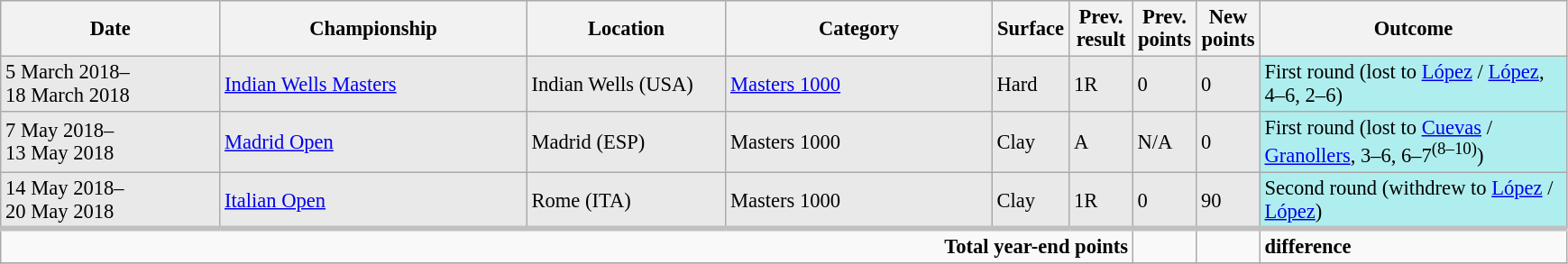<table class="wikitable" style=font-size:94%>
<tr style="background:#D4F1C5;">
<th width=155>Date</th>
<th width=220>Championship</th>
<th width=140>Location</th>
<th width=190>Category</th>
<th width=50>Surface</th>
<th width=40>Prev. result</th>
<th width=40>Prev. points</th>
<th width=40>New points</th>
<th width=220>Outcome</th>
</tr>
<tr style="background:#E9E9E9;">
<td>5 March 2018–<br>18 March 2018</td>
<td><a href='#'>Indian Wells Masters</a></td>
<td>Indian Wells (USA)</td>
<td><a href='#'>Masters 1000</a></td>
<td>Hard</td>
<td>1R</td>
<td>0</td>
<td>0</td>
<td style="background:#afeeee;">First round (lost to <a href='#'>López</a> / <a href='#'>López</a>, 4–6, 2–6)</td>
</tr>
<tr style="background:#E9E9E9;">
<td>7 May 2018–<br> 13 May 2018</td>
<td><a href='#'>Madrid Open</a></td>
<td>Madrid (ESP)</td>
<td>Masters 1000</td>
<td>Clay</td>
<td>A</td>
<td>N/A</td>
<td>0</td>
<td style="background:#afeeee;">First round (lost to <a href='#'>Cuevas</a> / <a href='#'>Granollers</a>, 3–6, 6–7<sup>(8–10)</sup>)</td>
</tr>
<tr style="background:#E9E9E9;">
<td>14 May 2018–<br> 20 May 2018</td>
<td><a href='#'>Italian Open</a></td>
<td>Rome (ITA)</td>
<td>Masters 1000</td>
<td>Clay</td>
<td>1R</td>
<td>0</td>
<td>90</td>
<td style="background:#afeeee;">Second round (withdrew to <a href='#'>López</a> / <a href='#'>López</a>)</td>
</tr>
<tr style="background:#ECF2FF;">
</tr>
<tr style="border-top:4px solid silver;">
<td colspan=6 align=right><strong>Total year-end points</strong></td>
<td></td>
<td></td>
<td>  <strong>difference</strong></td>
</tr>
<tr>
</tr>
</table>
